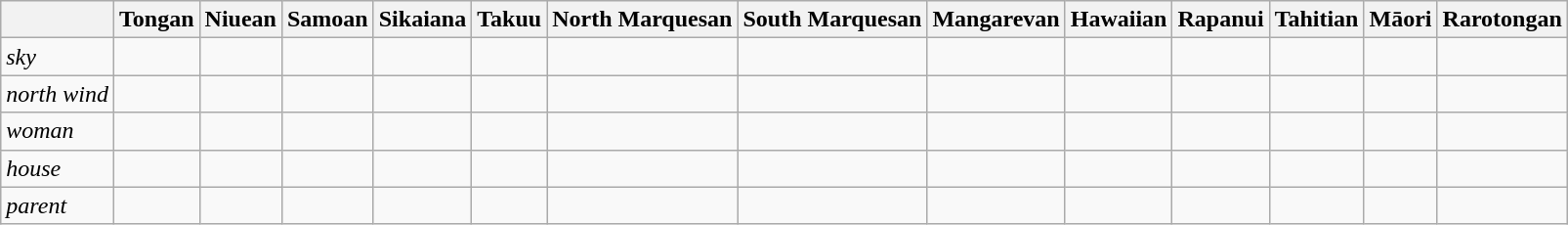<table class="wikitable" |>
<tr>
<th></th>
<th>Tongan</th>
<th>Niuean</th>
<th>Samoan</th>
<th>Sikaiana</th>
<th>Takuu</th>
<th>North Marquesan</th>
<th>South Marquesan</th>
<th>Mangarevan</th>
<th>Hawaiian</th>
<th>Rapanui</th>
<th>Tahitian</th>
<th>Māori</th>
<th>Rarotongan</th>
</tr>
<tr>
<td><em>sky</em></td>
<td></td>
<td></td>
<td></td>
<td></td>
<td></td>
<td></td>
<td></td>
<td></td>
<td></td>
<td></td>
<td></td>
<td></td>
<td></td>
</tr>
<tr>
<td><em>north wind</em></td>
<td></td>
<td></td>
<td></td>
<td></td>
<td></td>
<td></td>
<td></td>
<td></td>
<td></td>
<td></td>
<td></td>
<td></td>
<td></td>
</tr>
<tr>
<td><em>woman</em></td>
<td></td>
<td></td>
<td></td>
<td></td>
<td></td>
<td></td>
<td></td>
<td></td>
<td></td>
<td></td>
<td></td>
<td></td>
<td></td>
</tr>
<tr>
<td><em>house</em></td>
<td></td>
<td></td>
<td></td>
<td></td>
<td></td>
<td></td>
<td></td>
<td></td>
<td></td>
<td></td>
<td></td>
<td></td>
<td></td>
</tr>
<tr>
<td><em>parent</em></td>
<td></td>
<td></td>
<td></td>
<td></td>
<td></td>
<td></td>
<td></td>
<td></td>
<td></td>
<td></td>
<td></td>
<td></td>
<td></td>
</tr>
</table>
